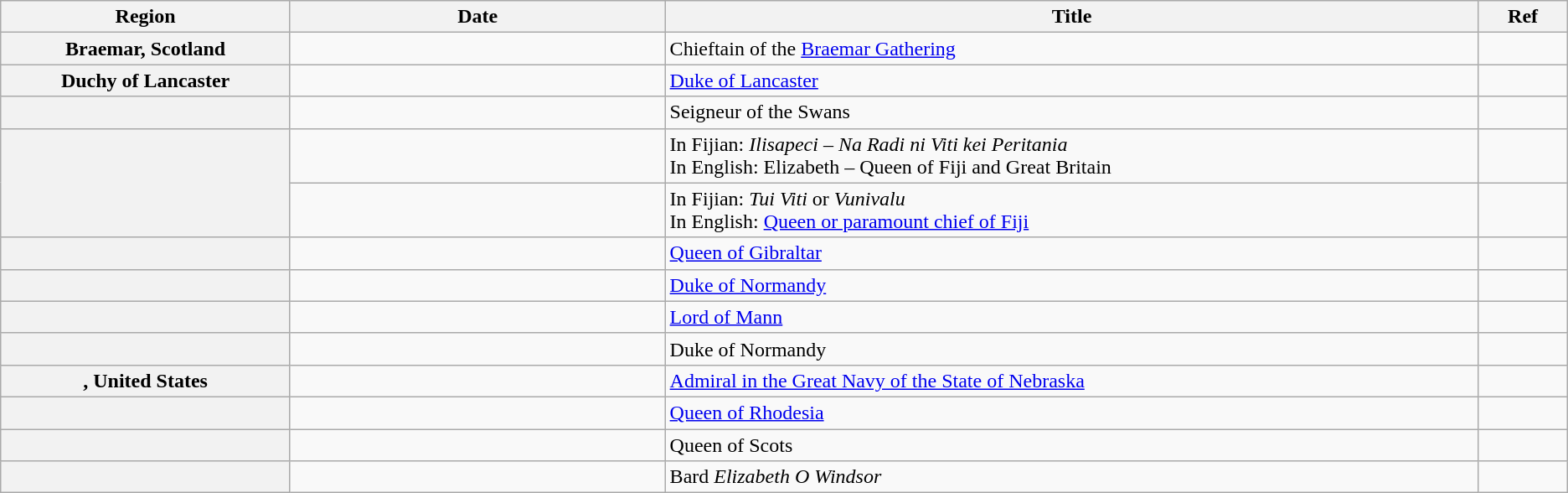<table class="wikitable plainrowheaders">
<tr>
<th scope="col" style="width:18em;">Region</th>
<th scope="col" style="width:25em;">Date</th>
<th scope="col" style="width:55em;">Title</th>
<th scope="col" style="width:5em;">Ref</th>
</tr>
<tr>
<th scope="row"> Braemar, Scotland</th>
<td></td>
<td>Chieftain of the <a href='#'>Braemar Gathering</a></td>
<td></td>
</tr>
<tr>
<th scope="row"> Duchy of Lancaster</th>
<td></td>
<td><a href='#'>Duke of Lancaster</a></td>
<td></td>
</tr>
<tr>
<th scope="row"></th>
<td></td>
<td>Seigneur of the Swans</td>
<td></td>
</tr>
<tr>
<th rowspan="2" scope="row"></th>
<td></td>
<td>In Fijian: <em>Ilisapeci – Na Radi ni Viti kei Peritania</em><br>In English:  Elizabeth – Queen of Fiji and Great Britain</td>
<td></td>
</tr>
<tr>
<td></td>
<td>In Fijian: <em>Tui Viti</em> or <em>Vunivalu</em><br>In English: <a href='#'>Queen or paramount chief of Fiji</a></td>
<td></td>
</tr>
<tr>
<th scope="row"></th>
<td></td>
<td><a href='#'>Queen of Gibraltar</a></td>
<td></td>
</tr>
<tr>
<th scope="row"></th>
<td></td>
<td><a href='#'>Duke of Normandy</a></td>
<td></td>
</tr>
<tr>
<th scope="row"></th>
<td></td>
<td><a href='#'>Lord of Mann</a></td>
<td></td>
</tr>
<tr>
<th scope="row"></th>
<td></td>
<td>Duke of Normandy</td>
<td></td>
</tr>
<tr>
<th scope="row">, United States</th>
<td></td>
<td><a href='#'>Admiral in the Great Navy of the State of Nebraska</a></td>
<td></td>
</tr>
<tr>
<th scope="row"></th>
<td></td>
<td><a href='#'>Queen of Rhodesia</a></td>
<td></td>
</tr>
<tr>
<th scope="row"></th>
<td></td>
<td>Queen of Scots</td>
<td> </td>
</tr>
<tr>
<th scope="row"></th>
<td></td>
<td>Bard <em>Elizabeth O Windsor</em></td>
<td></td>
</tr>
</table>
